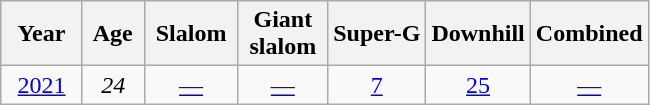<table class=wikitable style="text-align:center">
<tr>
<th>  Year  </th>
<th> Age </th>
<th> Slalom </th>
<th> Giant <br> slalom </th>
<th>Super-G</th>
<th>Downhill</th>
<th>Combined</th>
</tr>
<tr>
<td><a href='#'>2021</a></td>
<td><em>24</em></td>
<td><a href='#'>—</a></td>
<td><a href='#'>—</a></td>
<td><a href='#'>7</a></td>
<td><a href='#'>25</a></td>
<td><a href='#'>—</a></td>
</tr>
</table>
